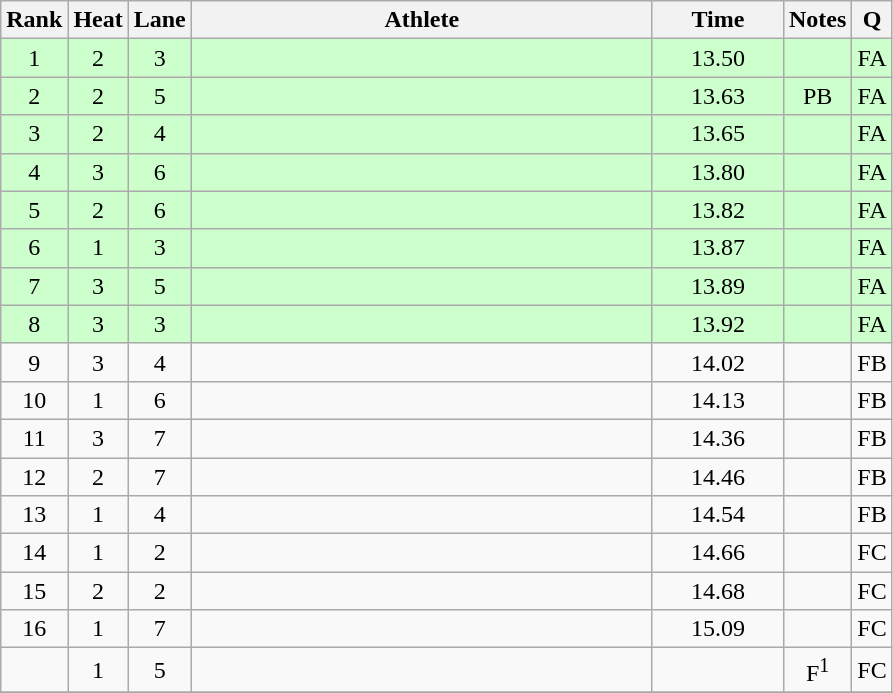<table class="wikitable sortable" style="text-align:center">
<tr>
<th>Rank</th>
<th>Heat</th>
<th>Lane</th>
<th width=300>Athlete</th>
<th width=80>Time</th>
<th>Notes</th>
<th>Q</th>
</tr>
<tr bgcolor=ccffcc>
<td>1</td>
<td>2</td>
<td>3</td>
<td align=left></td>
<td>13.50</td>
<td></td>
<td>FA</td>
</tr>
<tr bgcolor=ccffcc>
<td>2</td>
<td>2</td>
<td>5</td>
<td align=left></td>
<td>13.63</td>
<td>PB</td>
<td>FA</td>
</tr>
<tr bgcolor=ccffcc>
<td>3</td>
<td>2</td>
<td>4</td>
<td align=left></td>
<td>13.65</td>
<td></td>
<td>FA</td>
</tr>
<tr bgcolor=ccffcc>
<td>4</td>
<td>3</td>
<td>6</td>
<td align=left></td>
<td>13.80</td>
<td></td>
<td>FA</td>
</tr>
<tr bgcolor=ccffcc>
<td>5</td>
<td>2</td>
<td>6</td>
<td align=left></td>
<td>13.82</td>
<td></td>
<td>FA</td>
</tr>
<tr bgcolor=ccffcc>
<td>6</td>
<td>1</td>
<td>3</td>
<td align=left></td>
<td>13.87</td>
<td></td>
<td>FA</td>
</tr>
<tr bgcolor=ccffcc>
<td>7</td>
<td>3</td>
<td>5</td>
<td align=left></td>
<td>13.89</td>
<td></td>
<td>FA</td>
</tr>
<tr bgcolor=ccffcc>
<td>8</td>
<td>3</td>
<td>3</td>
<td align=left></td>
<td>13.92</td>
<td></td>
<td>FA</td>
</tr>
<tr>
<td>9</td>
<td>3</td>
<td>4</td>
<td align=left></td>
<td>14.02</td>
<td></td>
<td>FB</td>
</tr>
<tr>
<td>10</td>
<td>1</td>
<td>6</td>
<td align=left></td>
<td>14.13</td>
<td></td>
<td>FB</td>
</tr>
<tr>
<td>11</td>
<td>3</td>
<td>7</td>
<td align=left></td>
<td>14.36</td>
<td></td>
<td>FB</td>
</tr>
<tr>
<td>12</td>
<td>2</td>
<td>7</td>
<td align=left></td>
<td>14.46</td>
<td></td>
<td>FB</td>
</tr>
<tr>
<td>13</td>
<td>1</td>
<td>4</td>
<td align=left></td>
<td>14.54</td>
<td></td>
<td>FB</td>
</tr>
<tr>
<td>14</td>
<td>1</td>
<td>2</td>
<td align=left></td>
<td>14.66</td>
<td></td>
<td>FC</td>
</tr>
<tr>
<td>15</td>
<td>2</td>
<td>2</td>
<td align=left></td>
<td>14.68</td>
<td></td>
<td>FC</td>
</tr>
<tr>
<td>16</td>
<td>1</td>
<td>7</td>
<td align=left></td>
<td>15.09</td>
<td></td>
<td>FC</td>
</tr>
<tr>
<td></td>
<td>1</td>
<td>5</td>
<td align=left></td>
<td></td>
<td>F<sup>1</sup></td>
<td>FC</td>
</tr>
<tr>
</tr>
</table>
